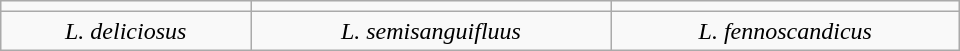<table class="wikitable" style="width:640px; margin: 1em auto; text-align: center;">
<tr>
<td></td>
<td></td>
<td></td>
</tr>
<tr>
<td><em>L. deliciosus</em></td>
<td><em>L. semisanguifluus</em></td>
<td><em>L. fennoscandicus</em></td>
</tr>
</table>
